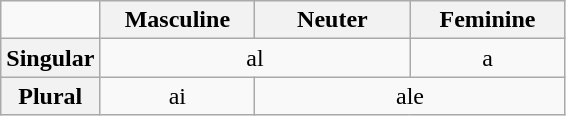<table class="wikitable">
<tr>
<td></td>
<th style="width: 6em">Masculine</th>
<th style="width: 6em">Neuter</th>
<th style="width: 6em">Feminine</th>
</tr>
<tr>
<th>Singular</th>
<td style="text-align:center" colspan=2>al</td>
<td style="text-align:center">a</td>
</tr>
<tr>
<th>Plural</th>
<td style="text-align:center">ai</td>
<td style="text-align:center" colspan=2>ale</td>
</tr>
</table>
